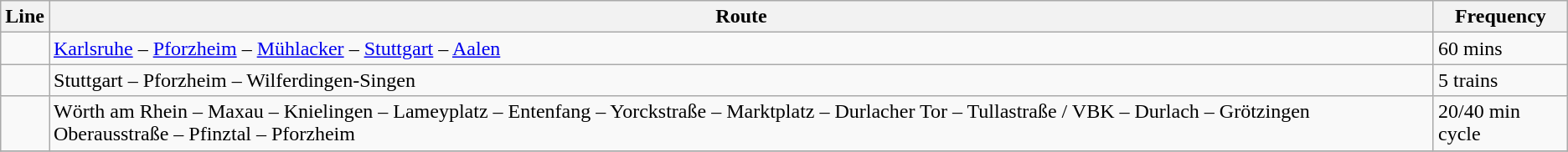<table class="wikitable">
<tr>
<th>Line</th>
<th>Route</th>
<th>Frequency</th>
</tr>
<tr>
<td></td>
<td><a href='#'>Karlsruhe</a> – <a href='#'>Pforzheim</a> – <a href='#'>Mühlacker</a> – <a href='#'>Stuttgart</a> – <a href='#'>Aalen</a></td>
<td>60 mins</td>
</tr>
<tr>
<td></td>
<td>Stuttgart – Pforzheim – Wilferdingen-Singen</td>
<td>5 trains</td>
</tr>
<tr>
<td></td>
<td>Wörth am Rhein – Maxau – Knielingen – Lameyplatz – Entenfang – Yorckstraße – Marktplatz – Durlacher Tor – Tullastraße / VBK – Durlach – Grötzingen Oberausstraße – Pfinztal – Pforzheim</td>
<td>20/40 min cycle</td>
</tr>
<tr>
</tr>
</table>
